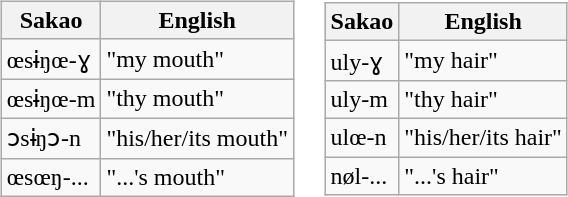<table>
<tr>
<td><br><table class="wikitable">
<tr>
<th>Sakao</th>
<th>English</th>
</tr>
<tr>
<td>œsɨŋœ-ɣ</td>
<td>"my mouth"</td>
</tr>
<tr>
<td>œsɨŋœ-m</td>
<td>"thy mouth"</td>
</tr>
<tr>
<td>ɔsɨŋɔ-n</td>
<td>"his/her/its mouth"</td>
</tr>
<tr>
<td>œsœŋ-...</td>
<td>"...'s mouth"</td>
</tr>
</table>
</td>
<td><br><table class="wikitable">
<tr>
<th>Sakao</th>
<th>English</th>
</tr>
<tr>
<td>uly-ɣ</td>
<td>"my hair"</td>
</tr>
<tr>
<td>uly-m</td>
<td>"thy hair"</td>
</tr>
<tr>
<td>ulœ-n</td>
<td>"his/her/its hair"</td>
</tr>
<tr>
<td>nøl-...</td>
<td>"...'s hair"</td>
</tr>
</table>
</td>
</tr>
</table>
